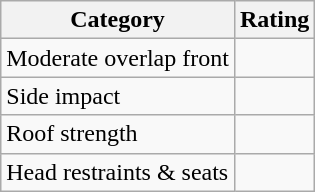<table class="wikitable">
<tr>
<th>Category</th>
<th>Rating</th>
</tr>
<tr>
<td>Moderate overlap front</td>
<td></td>
</tr>
<tr>
<td>Side impact</td>
<td></td>
</tr>
<tr>
<td>Roof strength</td>
<td></td>
</tr>
<tr>
<td>Head restraints & seats</td>
<td></td>
</tr>
</table>
